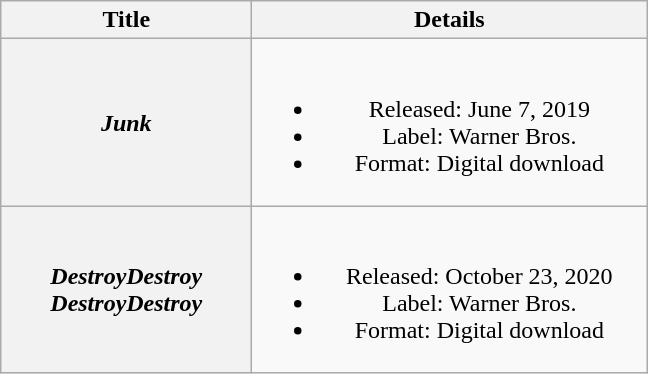<table class="wikitable plainrowheaders" style="text-align:center;">
<tr>
<th scope="col" style="width:10em;">Title</th>
<th scope="col" style="width:16em;">Details</th>
</tr>
<tr>
<th scope="row"><em>Junk</em></th>
<td><br><ul><li>Released: June 7, 2019</li><li>Label: Warner Bros.</li><li>Format: Digital download</li></ul></td>
</tr>
<tr>
<th scope="row"><em>DestroyDestroy<br>DestroyDestroy</em></th>
<td><br><ul><li>Released: October 23, 2020</li><li>Label: Warner Bros.</li><li>Format: Digital download</li></ul></td>
</tr>
</table>
